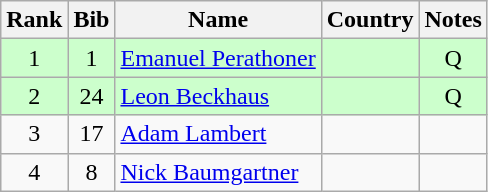<table class="wikitable" style="text-align:center;">
<tr>
<th>Rank</th>
<th>Bib</th>
<th>Name</th>
<th>Country</th>
<th>Notes</th>
</tr>
<tr bgcolor=ccffcc>
<td>1</td>
<td>1</td>
<td align=left><a href='#'>Emanuel Perathoner</a></td>
<td align=left></td>
<td>Q</td>
</tr>
<tr bgcolor=ccffcc>
<td>2</td>
<td>24</td>
<td align=left><a href='#'>Leon Beckhaus</a></td>
<td align=left></td>
<td>Q</td>
</tr>
<tr>
<td>3</td>
<td>17</td>
<td align=left><a href='#'>Adam Lambert</a></td>
<td align=left></td>
<td></td>
</tr>
<tr>
<td>4</td>
<td>8</td>
<td align=left><a href='#'>Nick Baumgartner</a></td>
<td align=left></td>
<td></td>
</tr>
</table>
